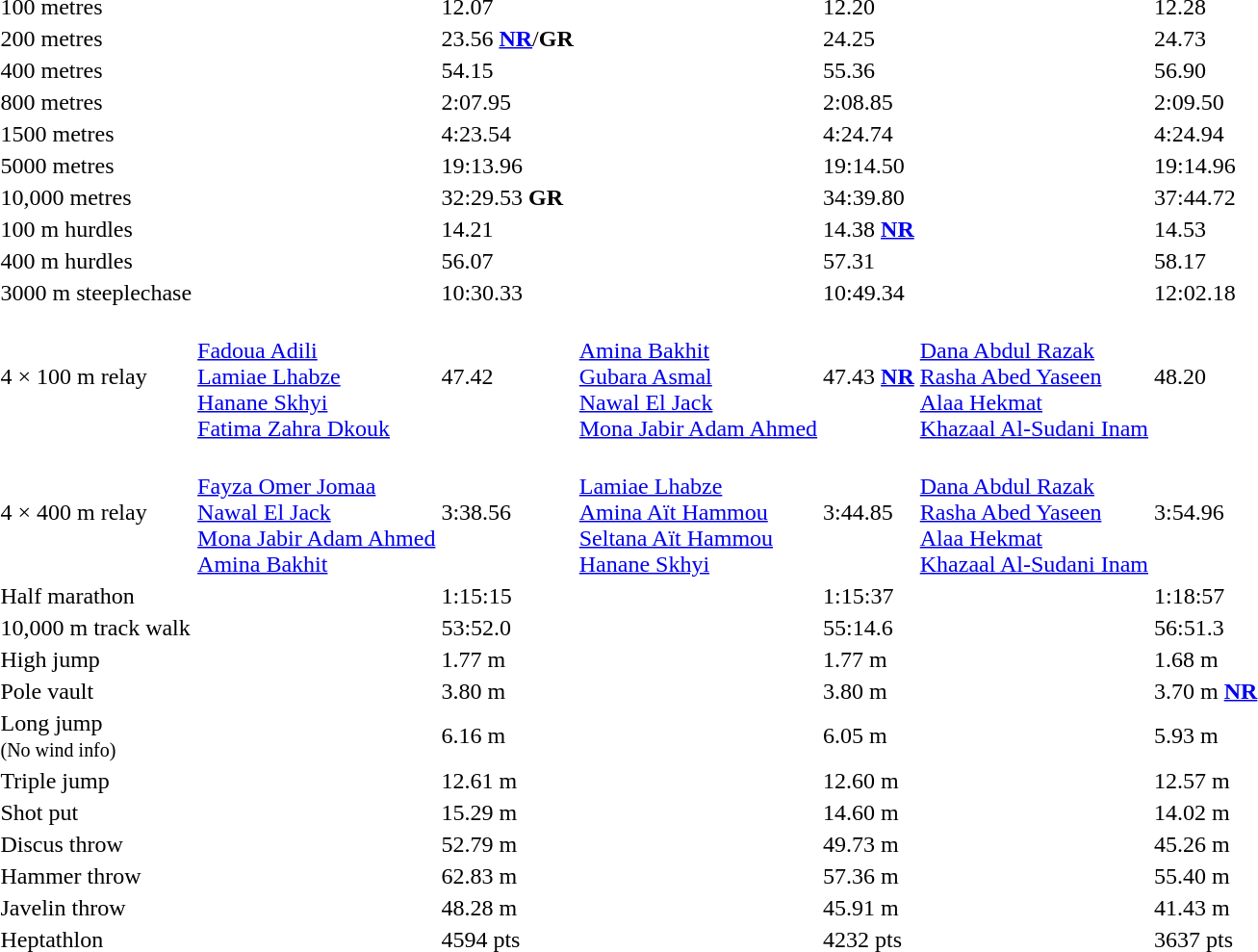<table>
<tr>
<td>100 metres</td>
<td></td>
<td>12.07</td>
<td></td>
<td>12.20</td>
<td></td>
<td>12.28</td>
</tr>
<tr>
<td>200 metres</td>
<td></td>
<td>23.56 <strong><a href='#'>NR</a></strong>/<strong>GR</strong></td>
<td></td>
<td>24.25</td>
<td></td>
<td>24.73</td>
</tr>
<tr>
<td>400 metres</td>
<td></td>
<td>54.15</td>
<td></td>
<td>55.36</td>
<td></td>
<td>56.90</td>
</tr>
<tr>
<td>800 metres</td>
<td></td>
<td>2:07.95</td>
<td></td>
<td>2:08.85</td>
<td></td>
<td>2:09.50</td>
</tr>
<tr>
<td>1500 metres</td>
<td></td>
<td>4:23.54</td>
<td></td>
<td>4:24.74</td>
<td></td>
<td>4:24.94</td>
</tr>
<tr>
<td>5000 metres</td>
<td></td>
<td>19:13.96</td>
<td></td>
<td>19:14.50</td>
<td></td>
<td>19:14.96</td>
</tr>
<tr>
<td>10,000 metres</td>
<td></td>
<td>32:29.53 <strong>GR</strong></td>
<td></td>
<td>34:39.80</td>
<td></td>
<td>37:44.72</td>
</tr>
<tr>
<td>100 m hurdles</td>
<td></td>
<td>14.21</td>
<td></td>
<td>14.38 <strong><a href='#'>NR</a></strong></td>
<td></td>
<td>14.53</td>
</tr>
<tr>
<td>400 m hurdles</td>
<td></td>
<td>56.07</td>
<td></td>
<td>57.31</td>
<td></td>
<td>58.17</td>
</tr>
<tr>
<td>3000 m steeplechase</td>
<td></td>
<td>10:30.33</td>
<td></td>
<td>10:49.34</td>
<td></td>
<td>12:02.18</td>
</tr>
<tr>
<td>4 × 100 m relay</td>
<td><br><a href='#'>Fadoua Adili</a><br><a href='#'>Lamiae Lhabze</a><br><a href='#'>Hanane Skhyi</a><br><a href='#'>Fatima Zahra Dkouk</a></td>
<td>47.42</td>
<td><br><a href='#'>Amina Bakhit</a><br><a href='#'>Gubara Asmal</a><br><a href='#'>Nawal El Jack</a><br><a href='#'>Mona Jabir Adam Ahmed</a></td>
<td>47.43 <strong><a href='#'>NR</a></strong></td>
<td><br><a href='#'>Dana Abdul Razak</a><br><a href='#'>Rasha Abed Yaseen</a><br><a href='#'>Alaa Hekmat</a><br><a href='#'>Khazaal Al-Sudani Inam</a></td>
<td>48.20</td>
</tr>
<tr>
<td>4 × 400 m relay</td>
<td><br><a href='#'>Fayza Omer Jomaa</a><br><a href='#'>Nawal El Jack</a><br><a href='#'>Mona Jabir Adam Ahmed</a><br><a href='#'>Amina Bakhit</a></td>
<td>3:38.56</td>
<td><br><a href='#'>Lamiae Lhabze</a><br><a href='#'>Amina Aït Hammou</a><br><a href='#'>Seltana Aït Hammou</a><br><a href='#'>Hanane Skhyi</a></td>
<td>3:44.85</td>
<td><br><a href='#'>Dana Abdul Razak</a><br><a href='#'>Rasha Abed Yaseen</a><br><a href='#'>Alaa Hekmat</a><br><a href='#'>Khazaal Al-Sudani Inam</a></td>
<td>3:54.96</td>
</tr>
<tr>
<td>Half marathon</td>
<td></td>
<td>1:15:15</td>
<td></td>
<td>1:15:37</td>
<td></td>
<td>1:18:57</td>
</tr>
<tr>
<td>10,000 m track walk</td>
<td></td>
<td>53:52.0</td>
<td></td>
<td>55:14.6</td>
<td></td>
<td>56:51.3</td>
</tr>
<tr>
<td>High jump</td>
<td></td>
<td>1.77 m</td>
<td></td>
<td>1.77 m</td>
<td></td>
<td>1.68 m</td>
</tr>
<tr>
<td>Pole vault</td>
<td></td>
<td>3.80 m</td>
<td></td>
<td>3.80 m</td>
<td></td>
<td>3.70 m <strong><a href='#'>NR</a></strong></td>
</tr>
<tr>
<td>Long jump<br><small>(No wind info)</small></td>
<td></td>
<td>6.16 m</td>
<td></td>
<td>6.05 m</td>
<td></td>
<td>5.93 m</td>
</tr>
<tr>
<td>Triple jump</td>
<td></td>
<td>12.61 m</td>
<td></td>
<td>12.60 m</td>
<td></td>
<td>12.57 m</td>
</tr>
<tr>
<td>Shot put</td>
<td></td>
<td>15.29 m</td>
<td></td>
<td>14.60 m</td>
<td></td>
<td>14.02 m</td>
</tr>
<tr>
<td>Discus throw</td>
<td></td>
<td>52.79 m</td>
<td></td>
<td>49.73 m</td>
<td></td>
<td>45.26 m</td>
</tr>
<tr>
<td>Hammer throw</td>
<td></td>
<td>62.83 m</td>
<td></td>
<td>57.36 m</td>
<td></td>
<td>55.40 m</td>
</tr>
<tr>
<td>Javelin throw</td>
<td></td>
<td>48.28 m</td>
<td></td>
<td>45.91 m</td>
<td></td>
<td>41.43 m</td>
</tr>
<tr>
<td>Heptathlon</td>
<td></td>
<td>4594 pts</td>
<td></td>
<td>4232 pts</td>
<td></td>
<td>3637 pts</td>
</tr>
</table>
